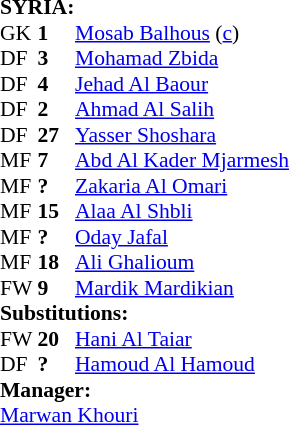<table style="font-size: 90%" cellspacing="0" cellpadding="0">
<tr>
<td colspan=4><br><strong>SYRIA:</strong></td>
</tr>
<tr>
<th width="25"></th>
<th width="25"></th>
</tr>
<tr>
<td>GK</td>
<td><strong>1</strong></td>
<td><a href='#'>Mosab Balhous</a> (<a href='#'>c</a>)</td>
</tr>
<tr>
<td>DF</td>
<td><strong>3</strong></td>
<td><a href='#'>Mohamad Zbida</a></td>
</tr>
<tr>
<td>DF</td>
<td><strong>4</strong></td>
<td><a href='#'>Jehad Al Baour</a></td>
</tr>
<tr>
<td>DF</td>
<td><strong>2</strong></td>
<td><a href='#'>Ahmad Al Salih</a></td>
<td></td>
</tr>
<tr>
<td>DF</td>
<td><strong>27</strong></td>
<td><a href='#'>Yasser Shoshara</a></td>
</tr>
<tr>
<td>MF</td>
<td><strong>7</strong></td>
<td><a href='#'>Abd Al Kader Mjarmesh</a></td>
<td></td>
<td></td>
</tr>
<tr>
<td>MF</td>
<td><strong>?</strong></td>
<td><a href='#'>Zakaria Al Omari</a></td>
</tr>
<tr>
<td>MF</td>
<td><strong>15</strong></td>
<td><a href='#'>Alaa Al Shbli</a></td>
</tr>
<tr>
<td>MF</td>
<td><strong>?</strong></td>
<td><a href='#'>Oday Jafal</a></td>
</tr>
<tr>
<td>MF</td>
<td><strong>18</strong></td>
<td><a href='#'>Ali Ghalioum</a></td>
<td></td>
</tr>
<tr>
<td>FW</td>
<td><strong>9</strong></td>
<td><a href='#'>Mardik Mardikian</a></td>
<td></td>
<td></td>
</tr>
<tr>
<td colspan=3><strong>Substitutions:</strong></td>
</tr>
<tr>
<td>FW</td>
<td><strong>20</strong></td>
<td><a href='#'>Hani Al Taiar</a></td>
<td></td>
<td></td>
</tr>
<tr>
<td>DF</td>
<td><strong>?</strong></td>
<td><a href='#'>Hamoud Al Hamoud</a></td>
<td></td>
<td></td>
</tr>
<tr>
<td colspan=3><strong>Manager:</strong></td>
</tr>
<tr>
<td colspan=3><a href='#'>Marwan Khouri</a></td>
</tr>
</table>
